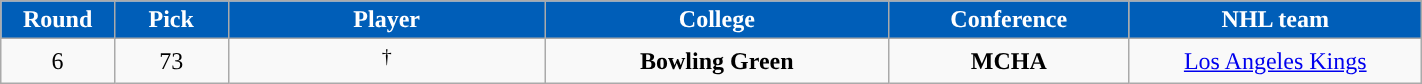<table class="wikitable sortable" width="75%">
<tr>
<th style="color:white; background-color:#005EB8; width: 4em;">Round</th>
<th style="color:white; background-color:#005EB8; width: 4em;">Pick</th>
<th style="color:white; background-color:#005EB8; width: 12em;">Player</th>
<th style="color:white; background-color:#005EB8; width: 13em;">College</th>
<th style="color:white; background-color:#005EB8; width: 9em;">Conference</th>
<th style="color:white; background-color:#005EB8; width: 11em;">NHL team</th>
</tr>
<tr align="center" bgcolor="">
<td>6</td>
<td>73</td>
<td> <sup>†</sup></td>
<td><strong>Bowling Green</strong></td>
<td><strong>MCHA</strong></td>
<td><a href='#'>Los Angeles Kings</a></td>
</tr>
</table>
